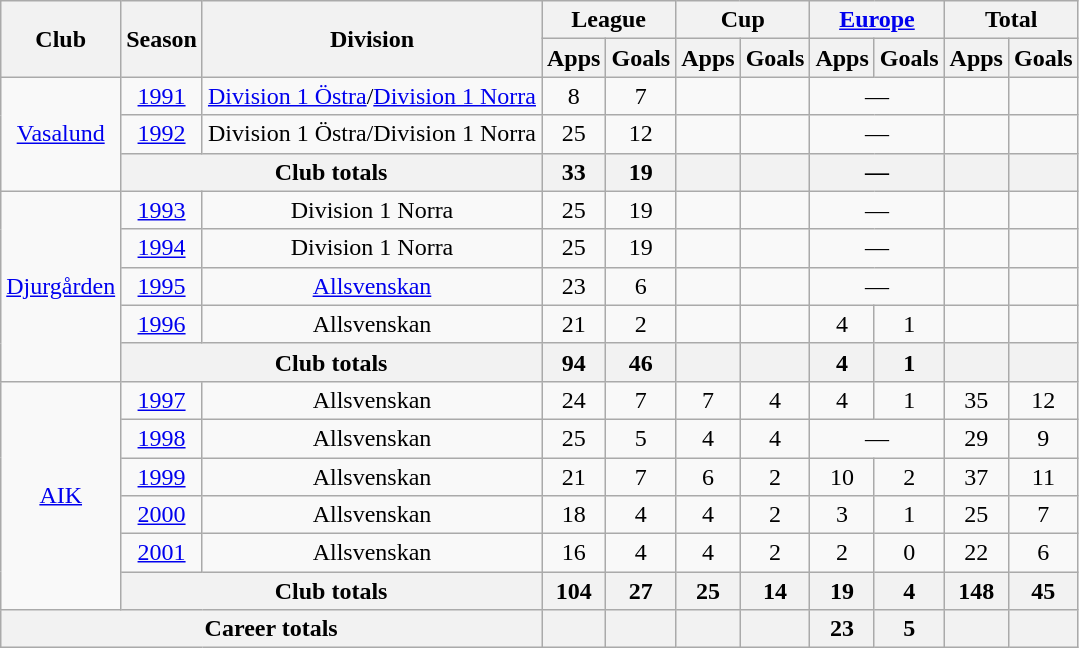<table class="wikitable" style="text-align: center;">
<tr>
<th rowspan="2">Club</th>
<th rowspan="2">Season</th>
<th rowspan="2">Division</th>
<th colspan="2">League</th>
<th colspan="2">Cup</th>
<th colspan="2"><a href='#'>Europe</a></th>
<th colspan="2">Total</th>
</tr>
<tr>
<th>Apps</th>
<th>Goals</th>
<th>Apps</th>
<th>Goals</th>
<th>Apps</th>
<th>Goals</th>
<th>Apps</th>
<th>Goals</th>
</tr>
<tr>
<td rowspan="3"><a href='#'>Vasalund</a></td>
<td><a href='#'>1991</a></td>
<td><a href='#'>Division 1 Östra</a>/<a href='#'>Division 1 Norra</a></td>
<td>8</td>
<td>7</td>
<td></td>
<td></td>
<td colspan="2">—</td>
<td></td>
<td></td>
</tr>
<tr>
<td><a href='#'>1992</a></td>
<td>Division 1 Östra/Division 1 Norra</td>
<td>25</td>
<td>12</td>
<td></td>
<td></td>
<td colspan="2">—</td>
<td></td>
<td></td>
</tr>
<tr>
<th colspan="2">Club totals</th>
<th>33</th>
<th>19</th>
<th></th>
<th></th>
<th colspan="2">—</th>
<th></th>
<th></th>
</tr>
<tr>
<td rowspan="5"><a href='#'>Djurgården</a></td>
<td><a href='#'>1993</a></td>
<td>Division 1 Norra</td>
<td>25</td>
<td>19</td>
<td></td>
<td></td>
<td colspan="2">—</td>
<td></td>
<td></td>
</tr>
<tr>
<td><a href='#'>1994</a></td>
<td>Division 1 Norra</td>
<td>25</td>
<td>19</td>
<td></td>
<td></td>
<td colspan="2">—</td>
<td></td>
<td></td>
</tr>
<tr>
<td><a href='#'>1995</a></td>
<td><a href='#'>Allsvenskan</a></td>
<td>23</td>
<td>6</td>
<td></td>
<td></td>
<td colspan="2">—</td>
<td></td>
<td></td>
</tr>
<tr>
<td><a href='#'>1996</a></td>
<td>Allsvenskan</td>
<td>21</td>
<td>2</td>
<td></td>
<td></td>
<td>4</td>
<td>1</td>
<td></td>
<td></td>
</tr>
<tr>
<th colspan="2">Club totals</th>
<th>94</th>
<th>46</th>
<th></th>
<th></th>
<th>4</th>
<th>1</th>
<th></th>
<th></th>
</tr>
<tr>
<td rowspan="6"><a href='#'>AIK</a></td>
<td><a href='#'>1997</a></td>
<td>Allsvenskan</td>
<td>24</td>
<td>7</td>
<td>7</td>
<td>4</td>
<td>4</td>
<td>1</td>
<td>35</td>
<td>12</td>
</tr>
<tr>
<td><a href='#'>1998</a></td>
<td>Allsvenskan</td>
<td>25</td>
<td>5</td>
<td>4</td>
<td>4</td>
<td colspan="2">—</td>
<td>29</td>
<td>9</td>
</tr>
<tr>
<td><a href='#'>1999</a></td>
<td>Allsvenskan</td>
<td>21</td>
<td>7</td>
<td>6</td>
<td>2</td>
<td>10</td>
<td>2</td>
<td>37</td>
<td>11</td>
</tr>
<tr>
<td><a href='#'>2000</a></td>
<td>Allsvenskan</td>
<td>18</td>
<td>4</td>
<td>4</td>
<td>2</td>
<td>3</td>
<td>1</td>
<td>25</td>
<td>7</td>
</tr>
<tr>
<td><a href='#'>2001</a></td>
<td>Allsvenskan</td>
<td>16</td>
<td>4</td>
<td>4</td>
<td>2</td>
<td>2</td>
<td>0</td>
<td>22</td>
<td>6</td>
</tr>
<tr>
<th colspan="2">Club totals</th>
<th>104</th>
<th>27</th>
<th>25</th>
<th>14</th>
<th>19</th>
<th>4</th>
<th>148</th>
<th>45</th>
</tr>
<tr>
<th colspan="3">Career totals</th>
<th></th>
<th></th>
<th></th>
<th></th>
<th>23</th>
<th>5</th>
<th></th>
<th></th>
</tr>
</table>
